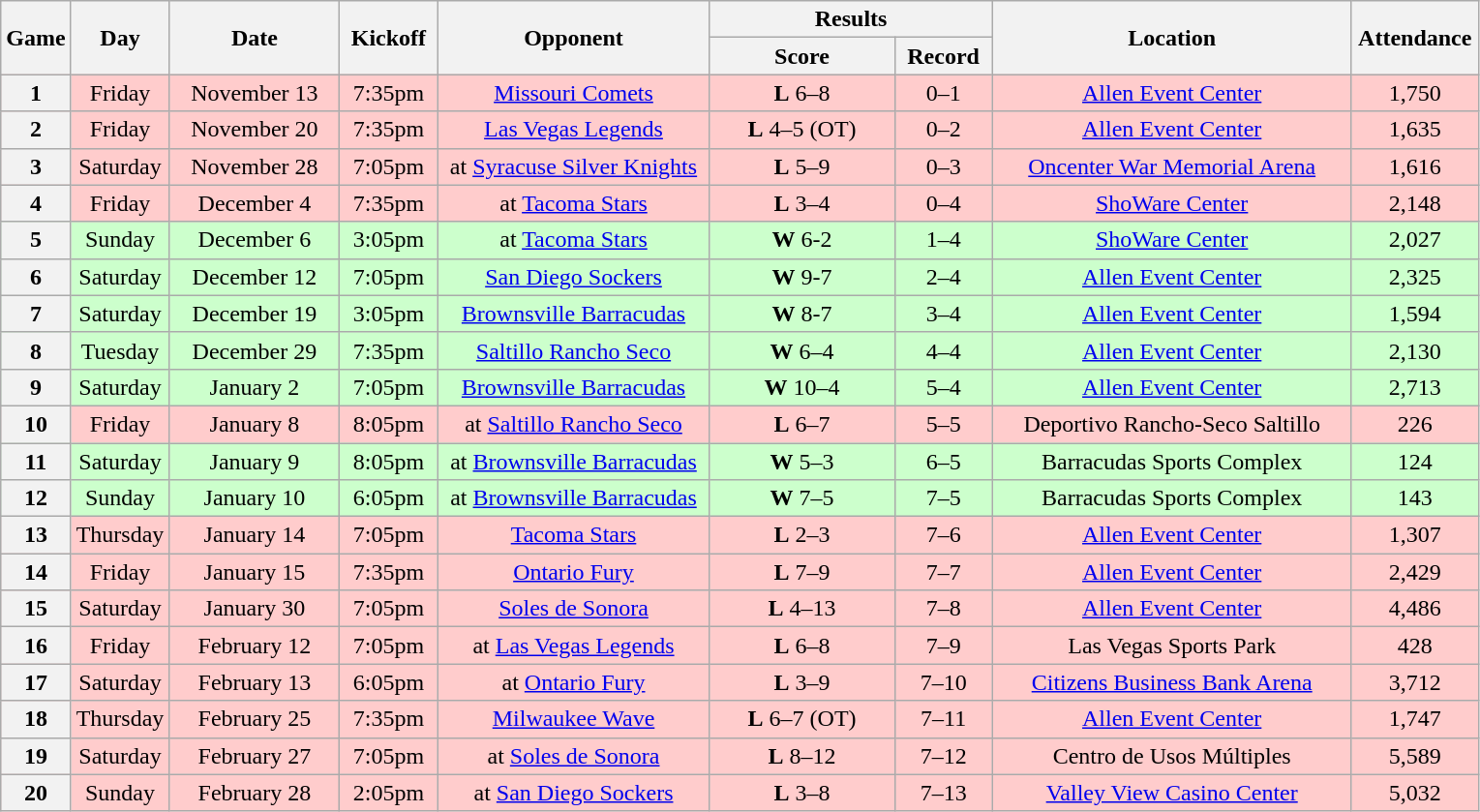<table class="wikitable">
<tr>
<th rowspan="2" width="40">Game</th>
<th rowspan="2" width="60">Day</th>
<th rowspan="2" width="110">Date</th>
<th rowspan="2" width="60">Kickoff</th>
<th rowspan="2" width="180">Opponent</th>
<th colspan="2" width="180">Results</th>
<th rowspan="2" width="240">Location</th>
<th rowspan="2" width="80">Attendance</th>
</tr>
<tr>
<th width="120">Score</th>
<th width="60">Record</th>
</tr>
<tr style="text-align:center; background:#ffcccc;">
<th>1</th>
<td>Friday</td>
<td>November 13</td>
<td>7:35pm</td>
<td><a href='#'>Missouri Comets</a></td>
<td><strong>L</strong> 6–8</td>
<td>0–1</td>
<td><a href='#'>Allen Event Center</a></td>
<td>1,750</td>
</tr>
<tr style="text-align:center; background:#ffcccc;">
<th>2</th>
<td>Friday</td>
<td>November 20</td>
<td>7:35pm</td>
<td><a href='#'>Las Vegas Legends</a></td>
<td><strong>L</strong> 4–5 (OT)</td>
<td>0–2</td>
<td><a href='#'>Allen Event Center</a></td>
<td>1,635</td>
</tr>
<tr style="text-align:center; background:#ffcccc;">
<th>3</th>
<td>Saturday</td>
<td>November 28</td>
<td>7:05pm</td>
<td>at <a href='#'>Syracuse Silver Knights</a></td>
<td><strong>L</strong> 5–9</td>
<td>0–3</td>
<td><a href='#'>Oncenter War Memorial Arena</a></td>
<td>1,616</td>
</tr>
<tr style="text-align:center; background:#ffcccc;">
<th>4</th>
<td>Friday</td>
<td>December 4</td>
<td>7:35pm</td>
<td>at <a href='#'>Tacoma Stars</a></td>
<td><strong>L</strong> 3–4</td>
<td>0–4</td>
<td><a href='#'>ShoWare Center</a></td>
<td>2,148</td>
</tr>
<tr style="text-align:center; background:#ccffcc;">
<th>5</th>
<td>Sunday</td>
<td>December 6</td>
<td>3:05pm</td>
<td>at <a href='#'>Tacoma Stars</a></td>
<td><strong>W</strong> 6-2</td>
<td>1–4</td>
<td><a href='#'>ShoWare Center</a></td>
<td>2,027</td>
</tr>
<tr style="text-align:center; background:#ccffcc;">
<th>6</th>
<td>Saturday</td>
<td>December 12</td>
<td>7:05pm</td>
<td><a href='#'>San Diego Sockers</a></td>
<td><strong>W</strong> 9-7</td>
<td>2–4</td>
<td><a href='#'>Allen Event Center</a></td>
<td>2,325</td>
</tr>
<tr style="text-align:center; background:#ccffcc;">
<th>7</th>
<td>Saturday</td>
<td>December 19</td>
<td>3:05pm</td>
<td><a href='#'>Brownsville Barracudas</a></td>
<td><strong>W</strong> 8-7</td>
<td>3–4</td>
<td><a href='#'>Allen Event Center</a></td>
<td>1,594</td>
</tr>
<tr style="text-align:center; background:#ccffcc;">
<th>8</th>
<td>Tuesday</td>
<td>December 29</td>
<td>7:35pm</td>
<td><a href='#'>Saltillo Rancho Seco</a></td>
<td><strong>W</strong> 6–4</td>
<td>4–4</td>
<td><a href='#'>Allen Event Center</a></td>
<td>2,130</td>
</tr>
<tr style="text-align:center; background:#ccffcc;">
<th>9</th>
<td>Saturday</td>
<td>January 2</td>
<td>7:05pm</td>
<td><a href='#'>Brownsville Barracudas</a></td>
<td><strong>W</strong> 10–4</td>
<td>5–4</td>
<td><a href='#'>Allen Event Center</a></td>
<td>2,713</td>
</tr>
<tr style="text-align:center; background:#ffcccc;">
<th>10</th>
<td>Friday</td>
<td>January 8</td>
<td>8:05pm</td>
<td>at <a href='#'>Saltillo Rancho Seco</a></td>
<td><strong>L</strong> 6–7</td>
<td>5–5</td>
<td>Deportivo Rancho-Seco Saltillo</td>
<td>226</td>
</tr>
<tr style="text-align:center; background:#ccffcc;">
<th>11</th>
<td>Saturday</td>
<td>January 9</td>
<td>8:05pm</td>
<td>at <a href='#'>Brownsville Barracudas</a></td>
<td><strong>W</strong> 5–3</td>
<td>6–5</td>
<td>Barracudas Sports Complex</td>
<td>124</td>
</tr>
<tr style="text-align:center; background:#ccffcc;">
<th>12</th>
<td>Sunday</td>
<td>January 10</td>
<td>6:05pm</td>
<td>at <a href='#'>Brownsville Barracudas</a></td>
<td><strong>W</strong> 7–5</td>
<td>7–5</td>
<td>Barracudas Sports Complex</td>
<td>143</td>
</tr>
<tr style="text-align:center; background:#ffcccc;">
<th>13</th>
<td>Thursday</td>
<td>January 14</td>
<td>7:05pm</td>
<td><a href='#'>Tacoma Stars</a></td>
<td><strong>L</strong> 2–3</td>
<td>7–6</td>
<td><a href='#'>Allen Event Center</a></td>
<td>1,307</td>
</tr>
<tr style="text-align:center; background:#ffcccc;">
<th>14</th>
<td>Friday</td>
<td>January 15</td>
<td>7:35pm</td>
<td><a href='#'>Ontario Fury</a></td>
<td><strong>L</strong> 7–9</td>
<td>7–7</td>
<td><a href='#'>Allen Event Center</a></td>
<td>2,429</td>
</tr>
<tr style="text-align:center; background:#ffcccc;">
<th>15</th>
<td>Saturday</td>
<td>January 30</td>
<td>7:05pm</td>
<td><a href='#'>Soles de Sonora</a></td>
<td><strong>L</strong> 4–13</td>
<td>7–8</td>
<td><a href='#'>Allen Event Center</a></td>
<td>4,486</td>
</tr>
<tr style="text-align:center; background:#ffcccc;">
<th>16</th>
<td>Friday</td>
<td>February 12</td>
<td>7:05pm</td>
<td>at <a href='#'>Las Vegas Legends</a></td>
<td><strong>L</strong> 6–8</td>
<td>7–9</td>
<td>Las Vegas Sports Park</td>
<td>428</td>
</tr>
<tr style="text-align:center; background:#ffcccc;">
<th>17</th>
<td>Saturday</td>
<td>February 13</td>
<td>6:05pm</td>
<td>at <a href='#'>Ontario Fury</a></td>
<td><strong>L</strong> 3–9</td>
<td>7–10</td>
<td><a href='#'>Citizens Business Bank Arena</a></td>
<td>3,712</td>
</tr>
<tr style="text-align:center; background:#ffcccc;">
<th>18</th>
<td>Thursday</td>
<td>February 25</td>
<td>7:35pm</td>
<td><a href='#'>Milwaukee Wave</a></td>
<td><strong>L</strong> 6–7 (OT)</td>
<td>7–11</td>
<td><a href='#'>Allen Event Center</a></td>
<td>1,747</td>
</tr>
<tr style="text-align:center; background:#ffcccc;">
<th>19</th>
<td>Saturday</td>
<td>February 27</td>
<td>7:05pm</td>
<td>at <a href='#'>Soles de Sonora</a></td>
<td><strong>L</strong> 8–12</td>
<td>7–12</td>
<td>Centro de Usos Múltiples</td>
<td>5,589</td>
</tr>
<tr style="text-align:center; background:#ffcccc;">
<th>20</th>
<td>Sunday</td>
<td>February 28</td>
<td>2:05pm</td>
<td>at <a href='#'>San Diego Sockers</a></td>
<td><strong>L</strong> 3–8</td>
<td>7–13</td>
<td><a href='#'>Valley View Casino Center</a></td>
<td>5,032</td>
</tr>
</table>
